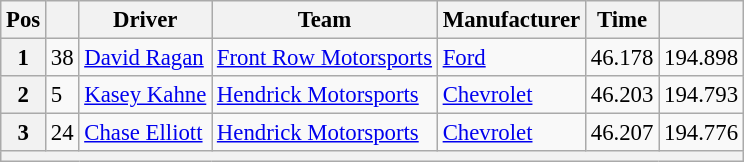<table class="wikitable" style="font-size:95%">
<tr>
<th>Pos</th>
<th></th>
<th>Driver</th>
<th>Team</th>
<th>Manufacturer</th>
<th>Time</th>
<th></th>
</tr>
<tr>
<th>1</th>
<td>38</td>
<td><a href='#'>David Ragan</a></td>
<td><a href='#'>Front Row Motorsports</a></td>
<td><a href='#'>Ford</a></td>
<td>46.178</td>
<td>194.898</td>
</tr>
<tr>
<th>2</th>
<td>5</td>
<td><a href='#'>Kasey Kahne</a></td>
<td><a href='#'>Hendrick Motorsports</a></td>
<td><a href='#'>Chevrolet</a></td>
<td>46.203</td>
<td>194.793</td>
</tr>
<tr>
<th>3</th>
<td>24</td>
<td><a href='#'>Chase Elliott</a></td>
<td><a href='#'>Hendrick Motorsports</a></td>
<td><a href='#'>Chevrolet</a></td>
<td>46.207</td>
<td>194.776</td>
</tr>
<tr>
<th colspan="7"></th>
</tr>
</table>
